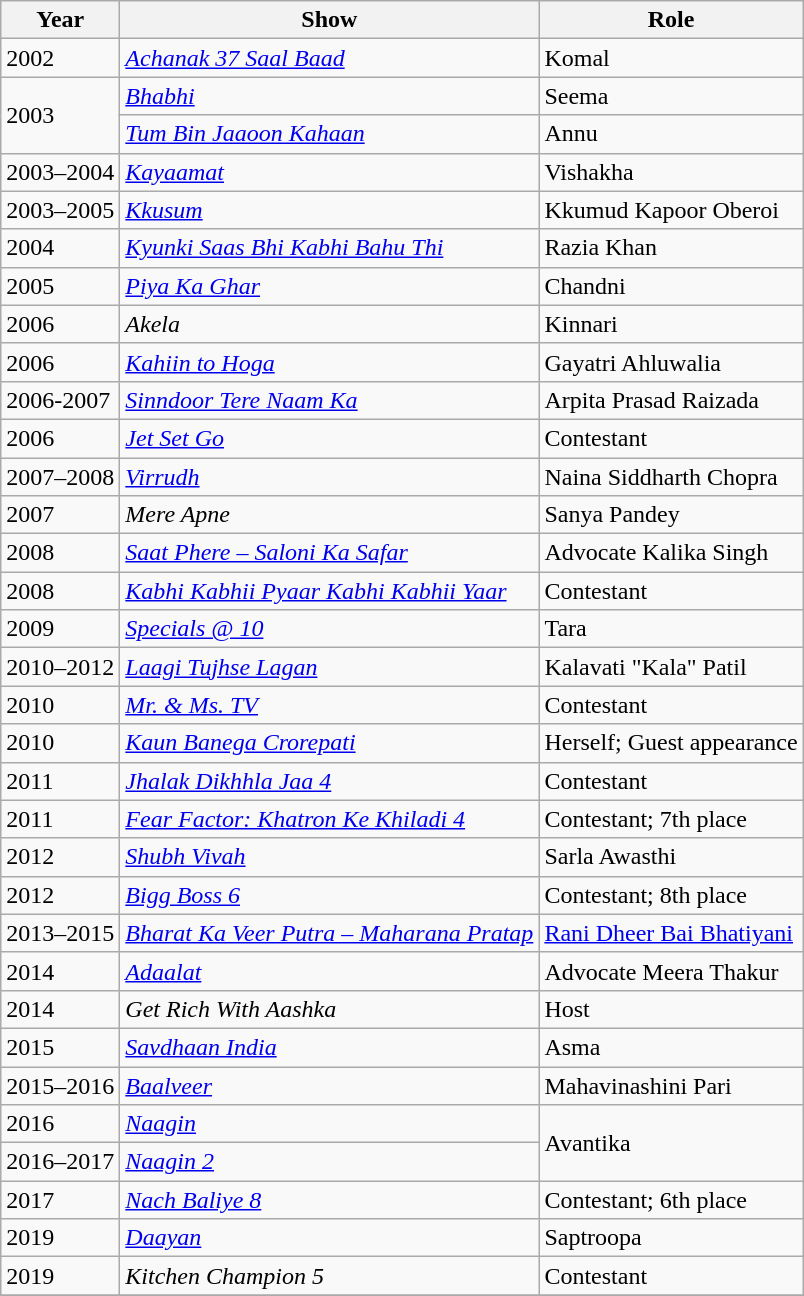<table class="wikitable">
<tr>
<th>Year</th>
<th>Show</th>
<th>Role</th>
</tr>
<tr>
<td>2002</td>
<td><em><a href='#'>Achanak 37 Saal Baad</a></em></td>
<td>Komal</td>
</tr>
<tr>
<td rowspan="2">2003</td>
<td><em><a href='#'>Bhabhi</a></em></td>
<td>Seema</td>
</tr>
<tr>
<td><em><a href='#'>Tum Bin Jaaoon Kahaan</a></em></td>
<td>Annu</td>
</tr>
<tr>
<td>2003–2004</td>
<td><em><a href='#'>Kayaamat</a></em></td>
<td>Vishakha</td>
</tr>
<tr>
<td>2003–2005</td>
<td><em><a href='#'>Kkusum</a></em></td>
<td>Kkumud Kapoor Oberoi</td>
</tr>
<tr>
<td>2004</td>
<td><em><a href='#'>Kyunki Saas Bhi Kabhi Bahu Thi</a></em></td>
<td>Razia Khan</td>
</tr>
<tr>
<td>2005</td>
<td><em><a href='#'>Piya Ka Ghar</a></em></td>
<td>Chandni</td>
</tr>
<tr>
<td>2006</td>
<td><em>Akela</em></td>
<td>Kinnari</td>
</tr>
<tr>
<td>2006</td>
<td><em><a href='#'>Kahiin to Hoga</a></em></td>
<td>Gayatri Ahluwalia</td>
</tr>
<tr>
<td>2006-2007</td>
<td><em><a href='#'>Sinndoor Tere Naam Ka</a></em></td>
<td>Arpita Prasad Raizada</td>
</tr>
<tr>
<td>2006</td>
<td><em><a href='#'>Jet Set Go</a></em></td>
<td>Contestant</td>
</tr>
<tr>
<td>2007–2008</td>
<td><em><a href='#'>Virrudh</a></em></td>
<td>Naina Siddharth Chopra</td>
</tr>
<tr>
<td>2007</td>
<td><em>Mere Apne</em></td>
<td>Sanya Pandey</td>
</tr>
<tr>
<td>2008</td>
<td><em><a href='#'>Saat Phere – Saloni Ka Safar</a></em></td>
<td>Advocate Kalika Singh</td>
</tr>
<tr>
<td>2008</td>
<td><em><a href='#'>Kabhi Kabhii Pyaar Kabhi Kabhii Yaar</a></em></td>
<td>Contestant</td>
</tr>
<tr>
<td>2009</td>
<td><em><a href='#'>Specials @ 10</a></em></td>
<td>Tara</td>
</tr>
<tr>
<td>2010–2012</td>
<td><em><a href='#'>Laagi Tujhse Lagan</a></em></td>
<td>Kalavati "Kala" Patil</td>
</tr>
<tr>
<td>2010</td>
<td><em><a href='#'>Mr. & Ms. TV</a></em></td>
<td>Contestant</td>
</tr>
<tr>
<td>2010</td>
<td><em><a href='#'>Kaun Banega Crorepati</a></em></td>
<td>Herself; Guest appearance</td>
</tr>
<tr>
<td>2011</td>
<td><em><a href='#'>Jhalak Dikhhla Jaa 4</a></em></td>
<td>Contestant</td>
</tr>
<tr>
<td>2011</td>
<td><em><a href='#'>Fear Factor: Khatron Ke Khiladi 4</a></em></td>
<td>Contestant; 7th place</td>
</tr>
<tr>
<td>2012</td>
<td><em><a href='#'>Shubh Vivah</a></em></td>
<td>Sarla Awasthi</td>
</tr>
<tr>
<td>2012</td>
<td><em><a href='#'>Bigg Boss 6</a></em></td>
<td>Contestant; 8th place</td>
</tr>
<tr>
<td>2013–2015</td>
<td><em><a href='#'>Bharat Ka Veer Putra – Maharana Pratap</a></em></td>
<td><a href='#'>Rani Dheer Bai Bhatiyani</a></td>
</tr>
<tr>
<td>2014</td>
<td><em><a href='#'>Adaalat</a></em></td>
<td>Advocate Meera Thakur</td>
</tr>
<tr>
<td>2014</td>
<td><em>Get Rich With Aashka</em></td>
<td>Host</td>
</tr>
<tr>
<td>2015</td>
<td><em><a href='#'>Savdhaan India</a></em></td>
<td>Asma</td>
</tr>
<tr>
<td>2015–2016</td>
<td><em><a href='#'>Baalveer</a></em></td>
<td>Mahavinashini Pari</td>
</tr>
<tr>
<td>2016</td>
<td><em><a href='#'>Naagin</a></em></td>
<td rowspan="2">Avantika</td>
</tr>
<tr>
<td>2016–2017</td>
<td><em><a href='#'>Naagin 2</a></em></td>
</tr>
<tr>
<td>2017</td>
<td><em><a href='#'>Nach Baliye 8</a></em></td>
<td>Contestant; 6th place</td>
</tr>
<tr>
<td>2019</td>
<td><em><a href='#'>Daayan</a></em></td>
<td>Saptroopa</td>
</tr>
<tr>
<td>2019</td>
<td><em>Kitchen Champion 5</em></td>
<td>Contestant</td>
</tr>
<tr>
</tr>
</table>
